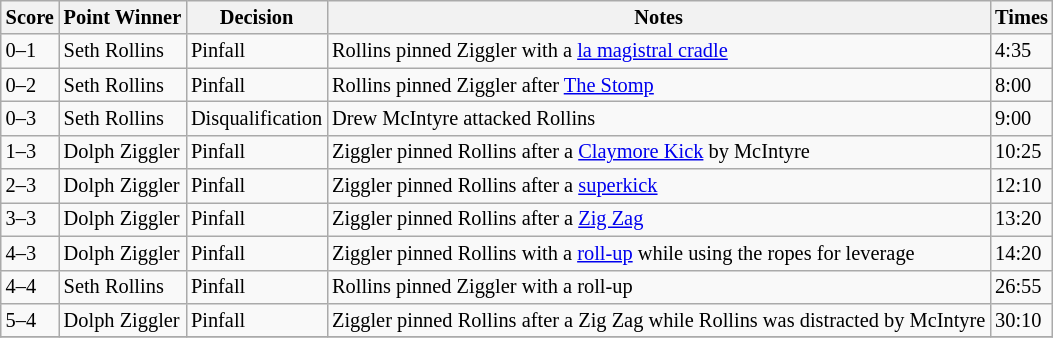<table style="font-size: 85%" class="wikitable">
<tr>
<th><strong>Score</strong></th>
<th><strong>Point Winner</strong></th>
<th><strong>Decision</strong></th>
<th><strong>Notes</strong></th>
<th><strong>Times</strong></th>
</tr>
<tr>
<td>0–1</td>
<td>Seth Rollins</td>
<td>Pinfall</td>
<td>Rollins pinned Ziggler with a <a href='#'>la magistral cradle</a></td>
<td>4:35</td>
</tr>
<tr>
<td>0–2</td>
<td>Seth Rollins</td>
<td>Pinfall</td>
<td>Rollins pinned Ziggler after <a href='#'>The Stomp</a></td>
<td>8:00</td>
</tr>
<tr>
<td>0–3</td>
<td>Seth Rollins</td>
<td>Disqualification</td>
<td>Drew McIntyre attacked Rollins</td>
<td>9:00</td>
</tr>
<tr>
<td>1–3</td>
<td>Dolph Ziggler</td>
<td>Pinfall</td>
<td>Ziggler pinned Rollins after a <a href='#'>Claymore Kick</a> by McIntyre</td>
<td>10:25</td>
</tr>
<tr>
<td>2–3</td>
<td>Dolph Ziggler</td>
<td>Pinfall</td>
<td>Ziggler pinned Rollins after a <a href='#'>superkick</a></td>
<td>12:10</td>
</tr>
<tr>
<td>3–3</td>
<td>Dolph Ziggler</td>
<td>Pinfall</td>
<td>Ziggler pinned Rollins after a <a href='#'>Zig Zag</a></td>
<td>13:20</td>
</tr>
<tr>
<td>4–3</td>
<td>Dolph Ziggler</td>
<td>Pinfall</td>
<td>Ziggler pinned Rollins with a <a href='#'>roll-up</a> while using the ropes for leverage</td>
<td>14:20</td>
</tr>
<tr>
<td>4–4</td>
<td>Seth Rollins</td>
<td>Pinfall</td>
<td>Rollins pinned Ziggler with a roll-up</td>
<td>26:55</td>
</tr>
<tr>
<td>5–4</td>
<td>Dolph Ziggler</td>
<td>Pinfall</td>
<td>Ziggler pinned Rollins after a Zig Zag while Rollins was distracted by McIntyre</td>
<td>30:10</td>
</tr>
<tr>
</tr>
</table>
